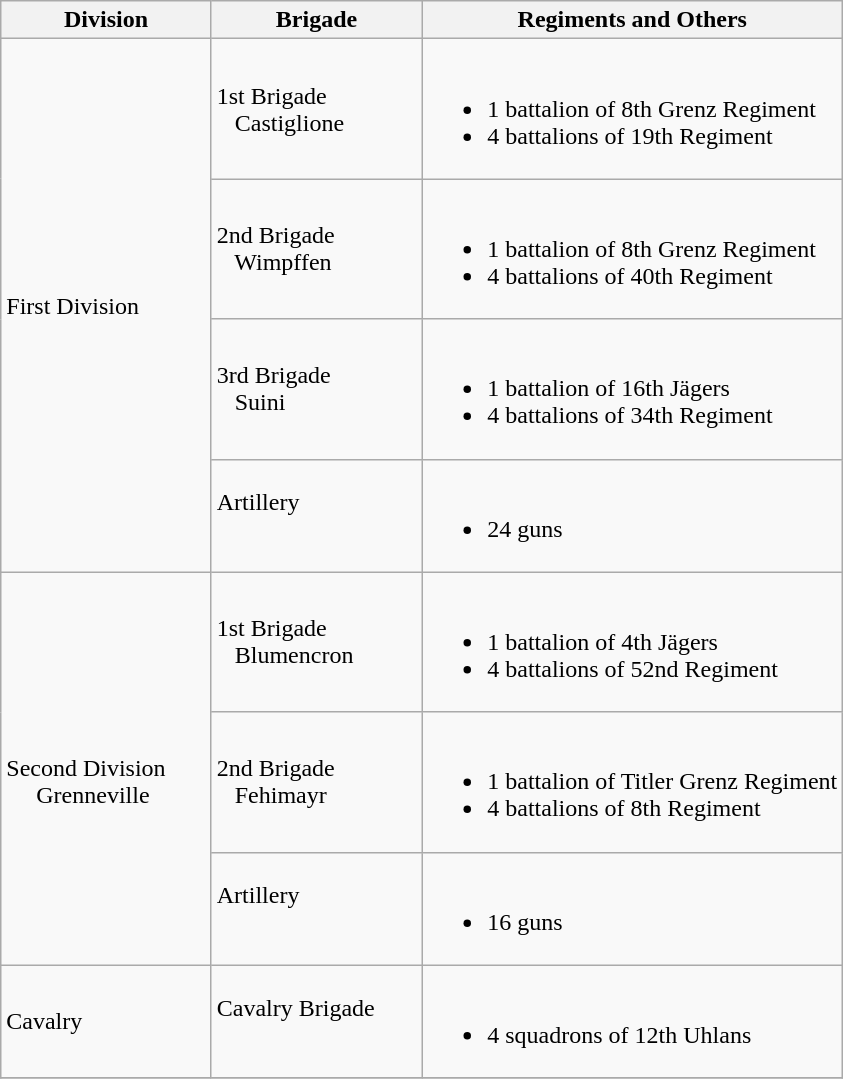<table class="wikitable">
<tr>
<th width=25%>Division</th>
<th width=25%>Brigade</th>
<th>Regiments and Others</th>
</tr>
<tr>
<td rowspan=4><br>First Division
<br>    </td>
<td>1st Brigade<br>  
Castiglione</td>
<td><br><ul><li>1 battalion of 8th Grenz Regiment</li><li>4 battalions of 19th Regiment</li></ul></td>
</tr>
<tr>
<td>2nd Brigade<br>  
Wimpffen</td>
<td><br><ul><li>1 battalion of 8th Grenz Regiment</li><li>4 battalions of 40th Regiment</li></ul></td>
</tr>
<tr>
<td>3rd Brigade<br>  
Suini</td>
<td><br><ul><li>1 battalion of 16th Jägers</li><li>4 battalions of 34th Regiment</li></ul></td>
</tr>
<tr>
<td>Artillery<br>  </td>
<td><br><ul><li>24 guns</li></ul></td>
</tr>
<tr>
<td rowspan=3><br>Second Division
<br>    
Grenneville</td>
<td>1st Brigade<br>  
Blumencron</td>
<td><br><ul><li>1 battalion of 4th Jägers</li><li>4 battalions of 52nd Regiment</li></ul></td>
</tr>
<tr>
<td>2nd Brigade<br>  
Fehimayr</td>
<td><br><ul><li>1 battalion of Titler Grenz Regiment</li><li>4 battalions of 8th Regiment</li></ul></td>
</tr>
<tr>
<td>Artillery<br>  </td>
<td><br><ul><li>16 guns</li></ul></td>
</tr>
<tr>
<td rowspan=1><br>Cavalry
<br>    </td>
<td>Cavalry Brigade<br>  </td>
<td><br><ul><li>4 squadrons of 12th Uhlans</li></ul></td>
</tr>
<tr>
</tr>
</table>
